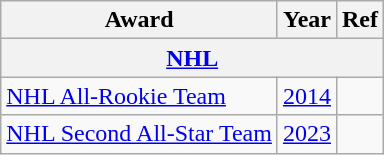<table class="wikitable">
<tr>
<th>Award</th>
<th>Year</th>
<th>Ref</th>
</tr>
<tr>
<th colspan="3"><a href='#'>NHL</a></th>
</tr>
<tr>
<td><a href='#'>NHL All-Rookie Team</a></td>
<td><a href='#'>2014</a></td>
<td></td>
</tr>
<tr>
<td><a href='#'>NHL Second All-Star Team</a></td>
<td><a href='#'>2023</a></td>
<td></td>
</tr>
</table>
